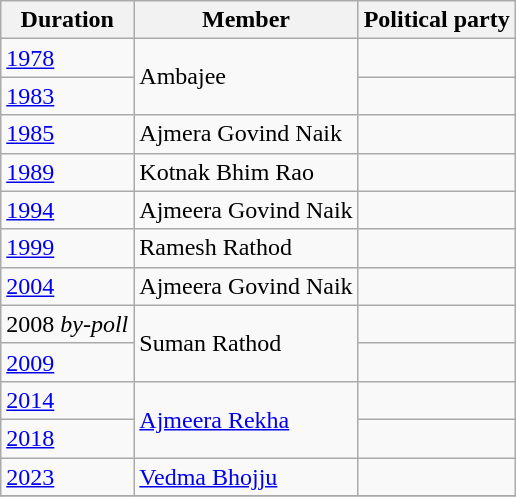<table class="wikitable sortable">
<tr>
<th>Duration</th>
<th>Member</th>
<th colspan="2">Political party</th>
</tr>
<tr>
<td><a href='#'>1978</a></td>
<td rowspan="2">Ambajee</td>
<td></td>
</tr>
<tr>
<td><a href='#'>1983</a></td>
</tr>
<tr>
<td><a href='#'>1985</a></td>
<td>Ajmera Govind Naik</td>
<td></td>
</tr>
<tr>
<td><a href='#'>1989</a></td>
<td>Kotnak Bhim Rao</td>
<td></td>
</tr>
<tr>
<td><a href='#'>1994</a></td>
<td>Ajmeera Govind Naik</td>
<td></td>
</tr>
<tr>
<td><a href='#'>1999</a></td>
<td>Ramesh Rathod</td>
</tr>
<tr>
<td><a href='#'>2004</a></td>
<td>Ajmeera Govind Naik</td>
<td></td>
</tr>
<tr>
<td>2008 <em>by-poll</em></td>
<td rowspan="2">Suman Rathod</td>
<td></td>
</tr>
<tr>
<td><a href='#'>2009</a></td>
</tr>
<tr>
<td><a href='#'>2014</a></td>
<td rowspan=2><a href='#'>Ajmeera Rekha</a></td>
<td></td>
</tr>
<tr>
<td><a href='#'>2018</a></td>
</tr>
<tr>
<td><a href='#'>2023</a></td>
<td><a href='#'>Vedma Bhojju</a></td>
<td></td>
</tr>
<tr>
</tr>
</table>
